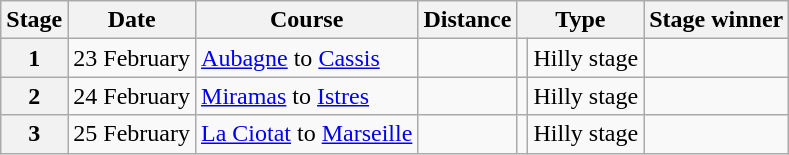<table class="wikitable">
<tr>
<th scope="col">Stage</th>
<th scope="col">Date</th>
<th scope="col">Course</th>
<th scope="col">Distance</th>
<th scope="col" colspan="2">Type</th>
<th scope="col">Stage winner</th>
</tr>
<tr>
<th scope="row" style="text-align:center;">1</th>
<td style="text-align:center;">23 February</td>
<td><a href='#'>Aubagne</a> to <a href='#'>Cassis</a></td>
<td style="text-align:center;"></td>
<td></td>
<td>Hilly stage</td>
<td></td>
</tr>
<tr>
<th scope="row" style="text-align:center;">2</th>
<td style="text-align:center;">24 February</td>
<td><a href='#'>Miramas</a> to <a href='#'>Istres</a></td>
<td style="text-align:center;"></td>
<td></td>
<td>Hilly stage</td>
<td></td>
</tr>
<tr>
<th scope="row" style="text-align:center;">3</th>
<td style="text-align:center;">25 February</td>
<td><a href='#'>La Ciotat</a> to <a href='#'>Marseille</a></td>
<td style="text-align:center;"></td>
<td></td>
<td>Hilly stage</td>
<td></td>
</tr>
</table>
